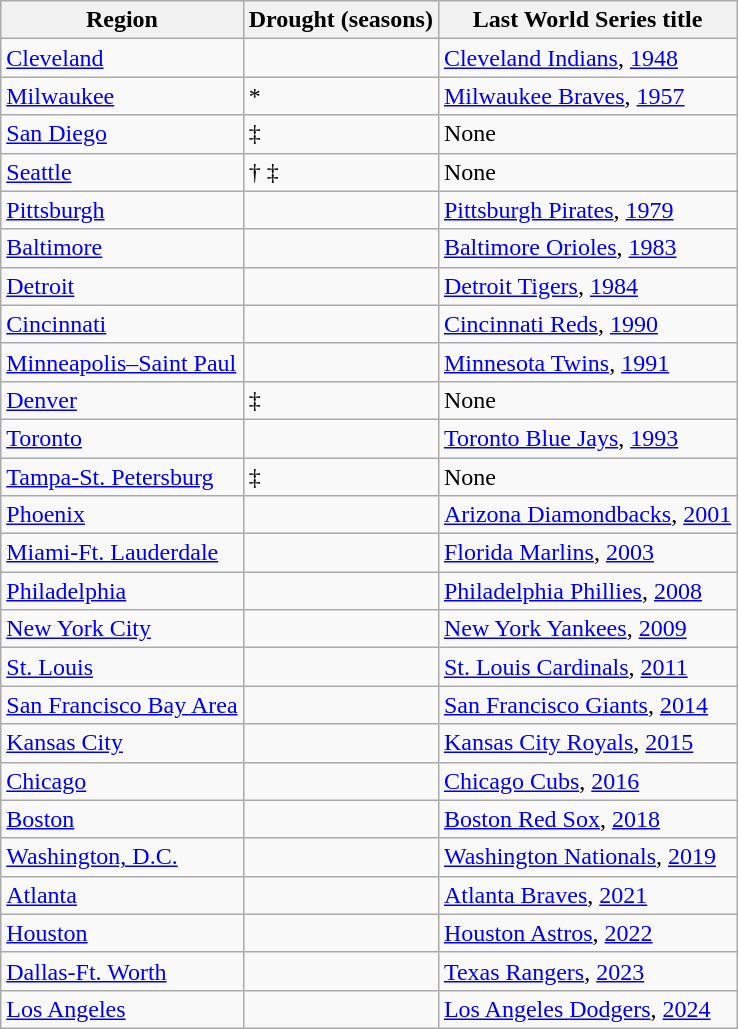<table class="wikitable">
<tr>
<th>Region</th>
<th>Drought (seasons)</th>
<th>Last World Series title</th>
</tr>
<tr>
<td><a href='#'>Cleveland</a></td>
<td></td>
<td><a href='#'>Cleveland Indians</a>, <a href='#'>1948</a></td>
</tr>
<tr>
<td><a href='#'>Milwaukee</a></td>
<td>*</td>
<td><a href='#'>Milwaukee Braves</a>, <a href='#'>1957</a>  </td>
</tr>
<tr>
<td><a href='#'>San Diego</a></td>
<td>‡</td>
<td>None</td>
</tr>
<tr>
<td><a href='#'>Seattle</a></td>
<td>† ‡</td>
<td>None </td>
</tr>
<tr>
<td><a href='#'>Pittsburgh</a></td>
<td></td>
<td><a href='#'>Pittsburgh Pirates</a>, <a href='#'>1979</a></td>
</tr>
<tr>
<td><a href='#'>Baltimore</a></td>
<td></td>
<td><a href='#'>Baltimore Orioles</a>, <a href='#'>1983</a></td>
</tr>
<tr>
<td><a href='#'>Detroit</a></td>
<td></td>
<td><a href='#'>Detroit Tigers</a>, <a href='#'>1984</a></td>
</tr>
<tr>
<td><a href='#'>Cincinnati</a></td>
<td></td>
<td><a href='#'>Cincinnati Reds</a>, <a href='#'>1990</a></td>
</tr>
<tr>
<td><a href='#'>Minneapolis–Saint Paul</a></td>
<td></td>
<td><a href='#'>Minnesota Twins</a>, <a href='#'>1991</a></td>
</tr>
<tr>
<td><a href='#'>Denver</a></td>
<td>‡</td>
<td>None</td>
</tr>
<tr>
<td><a href='#'>Toronto</a></td>
<td></td>
<td><a href='#'>Toronto Blue Jays</a>, <a href='#'>1993</a></td>
</tr>
<tr>
<td><a href='#'>Tampa-St. Petersburg</a></td>
<td>‡</td>
<td>None</td>
</tr>
<tr>
<td><a href='#'>Phoenix</a></td>
<td></td>
<td><a href='#'>Arizona Diamondbacks</a>, <a href='#'>2001</a></td>
</tr>
<tr>
<td><a href='#'>Miami-Ft. Lauderdale</a></td>
<td></td>
<td><a href='#'>Florida Marlins</a>, <a href='#'>2003</a></td>
</tr>
<tr>
<td><a href='#'>Philadelphia</a></td>
<td></td>
<td><a href='#'>Philadelphia Phillies</a>, <a href='#'>2008</a></td>
</tr>
<tr>
<td><a href='#'>New York City</a></td>
<td></td>
<td><a href='#'>New York Yankees</a>, <a href='#'>2009</a></td>
</tr>
<tr>
<td><a href='#'>St. Louis</a></td>
<td></td>
<td><a href='#'>St. Louis Cardinals</a>, <a href='#'>2011</a></td>
</tr>
<tr>
<td><a href='#'>San Francisco Bay Area</a></td>
<td></td>
<td><a href='#'>San Francisco Giants</a>, <a href='#'>2014</a></td>
</tr>
<tr>
<td><a href='#'>Kansas City</a></td>
<td></td>
<td><a href='#'>Kansas City Royals</a>, <a href='#'>2015</a></td>
</tr>
<tr>
<td><a href='#'>Chicago</a></td>
<td></td>
<td><a href='#'>Chicago Cubs</a>, <a href='#'>2016</a></td>
</tr>
<tr>
<td><a href='#'>Boston</a></td>
<td></td>
<td><a href='#'>Boston Red Sox</a>, <a href='#'>2018</a></td>
</tr>
<tr>
<td><a href='#'>Washington, D.C.</a></td>
<td></td>
<td><a href='#'>Washington Nationals</a>, <a href='#'>2019</a></td>
</tr>
<tr>
<td><a href='#'>Atlanta</a></td>
<td></td>
<td><a href='#'>Atlanta Braves</a>, <a href='#'>2021</a></td>
</tr>
<tr>
<td><a href='#'>Houston</a></td>
<td></td>
<td><a href='#'>Houston Astros</a>, <a href='#'>2022</a></td>
</tr>
<tr>
<td><a href='#'>Dallas-Ft. Worth</a></td>
<td></td>
<td><a href='#'>Texas Rangers</a>, <a href='#'>2023</a></td>
</tr>
<tr>
<td><a href='#'>Los Angeles</a></td>
<td></td>
<td><a href='#'>Los Angeles Dodgers</a>, <a href='#'>2024</a></td>
</tr>
</table>
